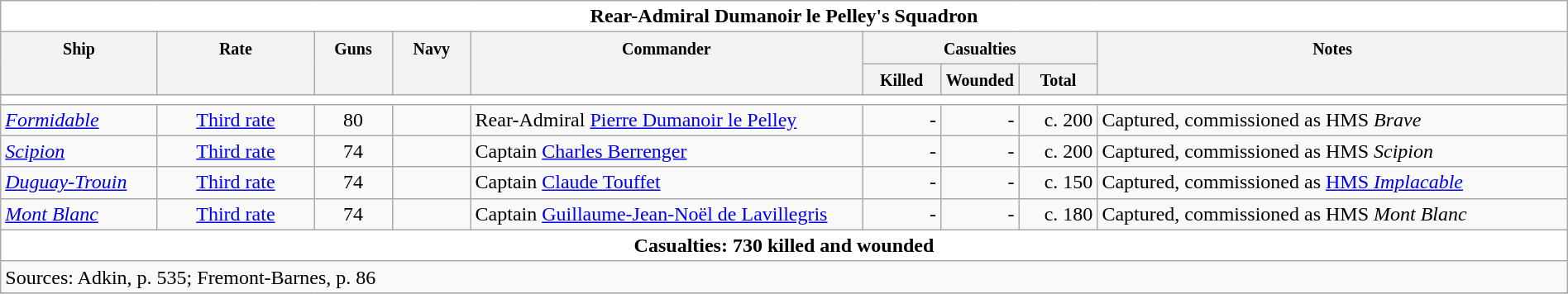<table class="wikitable" width=100%>
<tr valign="top">
<th colspan="11" style="background: white">Rear-Admiral Dumanoir le Pelley's Squadron</th>
</tr>
<tr valign="top"|- valign="top">
<th width=10%; align= center rowspan=2><small> Ship </small></th>
<th width=10%; align= center rowspan=2><small> Rate </small></th>
<th width=5%; align= center rowspan=2><small> Guns </small></th>
<th width=5%; align= center rowspan=2><small> Navy </small></th>
<th width=25%; align= center rowspan=2><small> Commander </small></th>
<th width=15%; align= center colspan=3><small>Casualties</small></th>
<th width=30%; align= center rowspan=2><small>Notes</small></th>
</tr>
<tr valign="top">
<th width=5%; align= center><small> Killed </small></th>
<th width=5%; align= center><small> Wounded </small></th>
<th width=5%; align= center><small> Total</small></th>
</tr>
<tr valign="top">
<th colspan="11" style="background: white"></th>
</tr>
<tr valign="top">
<td align = left><a href='#'><em>Formidable</em></a></td>
<td align = center><a href='#'>Third rate</a></td>
<td align = center>80</td>
<td align = center></td>
<td align = left>Rear-Admiral <a href='#'>Pierre Dumanoir le Pelley</a></td>
<td align = right>-</td>
<td align = right>-</td>
<td align = right>c. 200</td>
<td align = left>Captured, commissioned as HMS <em>Brave</em></td>
</tr>
<tr valign="top">
<td align = left><a href='#'><em>Scipion</em></a></td>
<td align = center><a href='#'>Third rate</a></td>
<td align = center>74</td>
<td align = center></td>
<td align = left>Captain <a href='#'>Charles Berrenger</a></td>
<td align = right>-</td>
<td align = right>-</td>
<td align = right>c. 200</td>
<td align = left>Captured, commissioned as HMS <em>Scipion</em></td>
</tr>
<tr valign="top">
<td align = left><a href='#'><em>Duguay-Trouin</em></a></td>
<td align = center><a href='#'>Third rate</a></td>
<td align = center>74</td>
<td align = center></td>
<td align = left>Captain <a href='#'>Claude Touffet</a> </td>
<td align = right>-</td>
<td align = right>-</td>
<td align = right>c. 150</td>
<td align = left>Captured, commissioned as <a href='#'>HMS <em>Implacable</em></a></td>
</tr>
<tr valign="top">
<td align = left><a href='#'><em>Mont Blanc</em></a></td>
<td align = center><a href='#'>Third rate</a></td>
<td align = center>74</td>
<td align = center></td>
<td align = left>Captain <a href='#'>Guillaume-Jean-Noël de Lavillegris</a></td>
<td align = right>-</td>
<td align = right>-</td>
<td align = right>c. 180</td>
<td align = left>Captured, commissioned as HMS <em>Mont Blanc</em></td>
</tr>
<tr valign="top">
<th colspan="11" style="background: white">Casualties: 730 killed and wounded</th>
</tr>
<tr valign="top">
<td colspan = "9" align="left">Sources: Adkin, p. 535; Fremont-Barnes, p. 86</td>
</tr>
<tr>
</tr>
</table>
